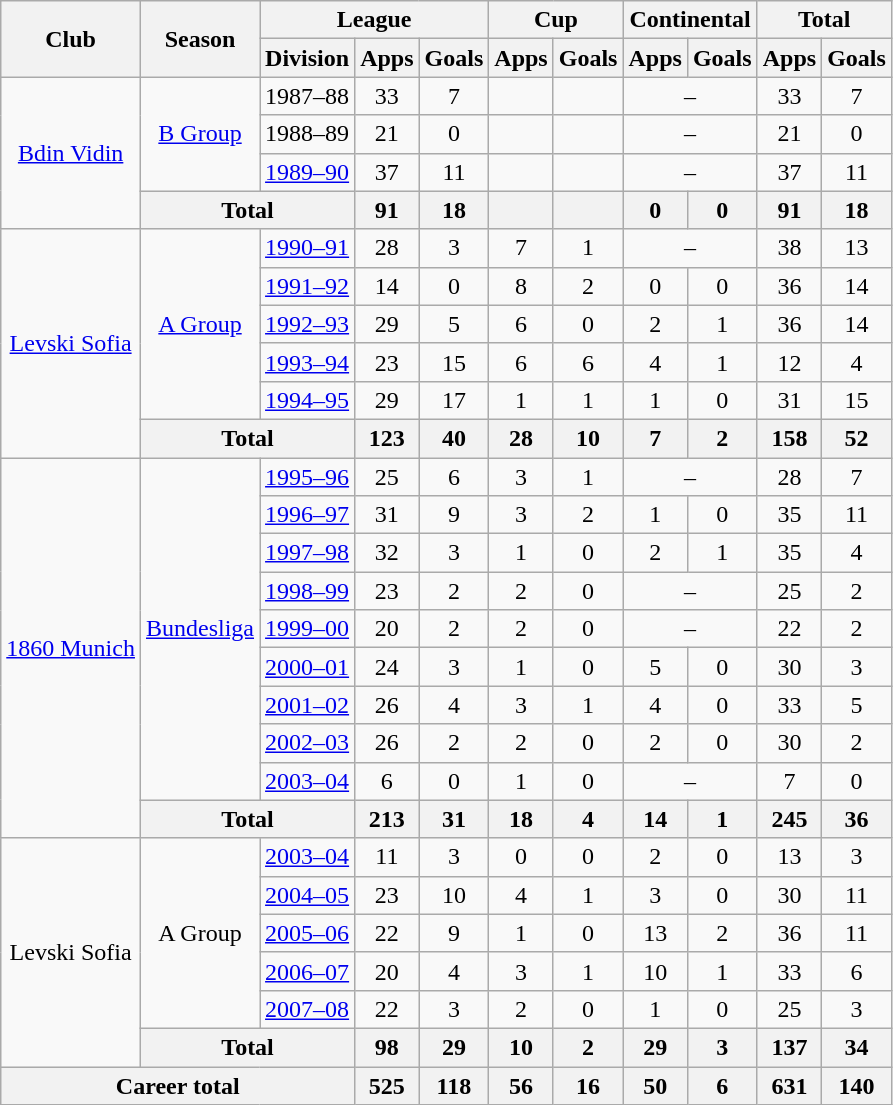<table class="wikitable" style="text-align:center">
<tr>
<th rowspan="2">Club</th>
<th rowspan="2">Season</th>
<th colspan="3">League</th>
<th colspan="2">Cup</th>
<th colspan="2">Continental</th>
<th colspan="2">Total</th>
</tr>
<tr>
<th>Division</th>
<th>Apps</th>
<th>Goals</th>
<th>Apps</th>
<th>Goals</th>
<th>Apps</th>
<th>Goals</th>
<th>Apps</th>
<th>Goals</th>
</tr>
<tr>
<td rowspan="4"><a href='#'>Bdin Vidin</a></td>
<td rowspan="3"><a href='#'>B Group</a></td>
<td>1987–88</td>
<td>33</td>
<td>7</td>
<td></td>
<td></td>
<td colspan="2">–</td>
<td>33</td>
<td>7</td>
</tr>
<tr>
<td>1988–89</td>
<td>21</td>
<td>0</td>
<td></td>
<td></td>
<td colspan="2">–</td>
<td>21</td>
<td>0</td>
</tr>
<tr>
<td><a href='#'>1989–90</a></td>
<td>37</td>
<td>11</td>
<td></td>
<td></td>
<td colspan="2">–</td>
<td>37</td>
<td>11</td>
</tr>
<tr>
<th colspan="2">Total</th>
<th>91</th>
<th>18</th>
<th></th>
<th></th>
<th>0</th>
<th>0</th>
<th>91</th>
<th>18</th>
</tr>
<tr>
<td rowspan="6"><a href='#'>Levski Sofia</a></td>
<td rowspan="5"><a href='#'>A Group</a></td>
<td><a href='#'>1990–91</a></td>
<td>28</td>
<td>3</td>
<td>7</td>
<td>1</td>
<td colspan="2">–</td>
<td>38</td>
<td>13</td>
</tr>
<tr>
<td><a href='#'>1991–92</a></td>
<td>14</td>
<td>0</td>
<td>8</td>
<td>2</td>
<td>0</td>
<td>0</td>
<td>36</td>
<td>14</td>
</tr>
<tr>
<td><a href='#'>1992–93</a></td>
<td>29</td>
<td>5</td>
<td>6</td>
<td>0</td>
<td>2</td>
<td>1</td>
<td>36</td>
<td>14</td>
</tr>
<tr>
<td><a href='#'>1993–94</a></td>
<td>23</td>
<td>15</td>
<td>6</td>
<td>6</td>
<td>4</td>
<td>1</td>
<td>12</td>
<td>4</td>
</tr>
<tr>
<td><a href='#'>1994–95</a></td>
<td>29</td>
<td>17</td>
<td>1</td>
<td>1</td>
<td>1</td>
<td>0</td>
<td>31</td>
<td>15</td>
</tr>
<tr>
<th colspan="2">Total</th>
<th>123</th>
<th>40</th>
<th>28</th>
<th>10</th>
<th>7</th>
<th>2</th>
<th>158</th>
<th>52</th>
</tr>
<tr>
<td rowspan="10"><a href='#'>1860 Munich</a></td>
<td rowspan="9"><a href='#'>Bundesliga</a></td>
<td><a href='#'>1995–96</a></td>
<td>25</td>
<td>6</td>
<td>3</td>
<td>1</td>
<td colspan="2">–</td>
<td>28</td>
<td>7</td>
</tr>
<tr>
<td><a href='#'>1996–97</a></td>
<td>31</td>
<td>9</td>
<td>3</td>
<td>2</td>
<td>1</td>
<td>0</td>
<td>35</td>
<td>11</td>
</tr>
<tr>
<td><a href='#'>1997–98</a></td>
<td>32</td>
<td>3</td>
<td>1</td>
<td>0</td>
<td>2</td>
<td>1</td>
<td>35</td>
<td>4</td>
</tr>
<tr>
<td><a href='#'>1998–99</a></td>
<td>23</td>
<td>2</td>
<td>2</td>
<td>0</td>
<td colspan="2">–</td>
<td>25</td>
<td>2</td>
</tr>
<tr>
<td><a href='#'>1999–00</a></td>
<td>20</td>
<td>2</td>
<td>2</td>
<td>0</td>
<td colspan="2">–</td>
<td>22</td>
<td>2</td>
</tr>
<tr>
<td><a href='#'>2000–01</a></td>
<td>24</td>
<td>3</td>
<td>1</td>
<td>0</td>
<td>5</td>
<td>0</td>
<td>30</td>
<td>3</td>
</tr>
<tr>
<td><a href='#'>2001–02</a></td>
<td>26</td>
<td>4</td>
<td>3</td>
<td>1</td>
<td>4</td>
<td>0</td>
<td>33</td>
<td>5</td>
</tr>
<tr>
<td><a href='#'>2002–03</a></td>
<td>26</td>
<td>2</td>
<td>2</td>
<td>0</td>
<td>2</td>
<td>0</td>
<td>30</td>
<td>2</td>
</tr>
<tr>
<td><a href='#'>2003–04</a></td>
<td>6</td>
<td>0</td>
<td>1</td>
<td>0</td>
<td colspan="2">–</td>
<td>7</td>
<td>0</td>
</tr>
<tr>
<th colspan="2">Total</th>
<th>213</th>
<th>31</th>
<th>18</th>
<th>4</th>
<th>14</th>
<th>1</th>
<th>245</th>
<th>36</th>
</tr>
<tr>
<td rowspan="6">Levski Sofia</td>
<td rowspan="5">A Group</td>
<td><a href='#'>2003–04</a></td>
<td>11</td>
<td>3</td>
<td>0</td>
<td>0</td>
<td>2</td>
<td>0</td>
<td>13</td>
<td>3</td>
</tr>
<tr>
<td><a href='#'>2004–05</a></td>
<td>23</td>
<td>10</td>
<td>4</td>
<td>1</td>
<td>3</td>
<td>0</td>
<td>30</td>
<td>11</td>
</tr>
<tr>
<td><a href='#'>2005–06</a></td>
<td>22</td>
<td>9</td>
<td>1</td>
<td>0</td>
<td>13</td>
<td>2</td>
<td>36</td>
<td>11</td>
</tr>
<tr>
<td><a href='#'>2006–07</a></td>
<td>20</td>
<td>4</td>
<td>3</td>
<td>1</td>
<td>10</td>
<td>1</td>
<td>33</td>
<td>6</td>
</tr>
<tr>
<td><a href='#'>2007–08</a></td>
<td>22</td>
<td>3</td>
<td>2</td>
<td>0</td>
<td>1</td>
<td>0</td>
<td>25</td>
<td>3</td>
</tr>
<tr>
<th colspan="2">Total</th>
<th>98</th>
<th>29</th>
<th>10</th>
<th>2</th>
<th>29</th>
<th>3</th>
<th>137</th>
<th>34</th>
</tr>
<tr>
<th colspan="3">Career total</th>
<th>525</th>
<th>118</th>
<th>56</th>
<th>16</th>
<th>50</th>
<th>6</th>
<th>631</th>
<th>140</th>
</tr>
</table>
